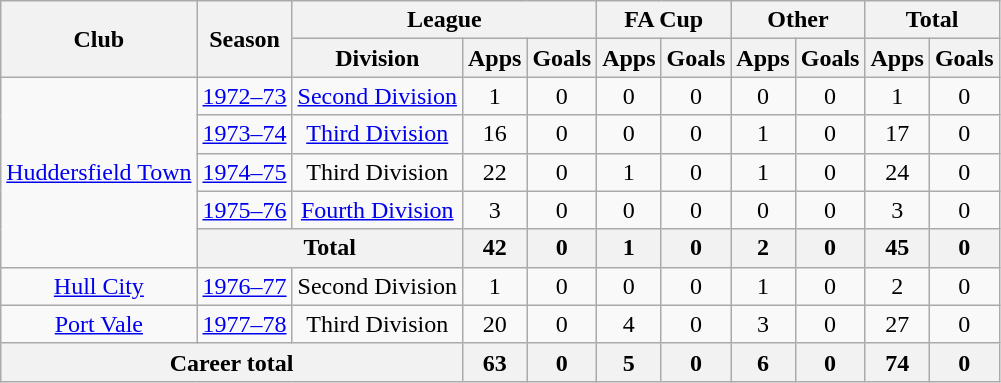<table class="wikitable" style="text-align: center;">
<tr>
<th rowspan="2">Club</th>
<th rowspan="2">Season</th>
<th colspan="3">League</th>
<th colspan="2">FA Cup</th>
<th colspan="2">Other</th>
<th colspan="2">Total</th>
</tr>
<tr>
<th>Division</th>
<th>Apps</th>
<th>Goals</th>
<th>Apps</th>
<th>Goals</th>
<th>Apps</th>
<th>Goals</th>
<th>Apps</th>
<th>Goals</th>
</tr>
<tr>
<td rowspan="5"><a href='#'>Huddersfield Town</a></td>
<td><a href='#'>1972–73</a></td>
<td><a href='#'>Second Division</a></td>
<td>1</td>
<td>0</td>
<td>0</td>
<td>0</td>
<td>0</td>
<td>0</td>
<td>1</td>
<td>0</td>
</tr>
<tr>
<td><a href='#'>1973–74</a></td>
<td><a href='#'>Third Division</a></td>
<td>16</td>
<td>0</td>
<td>0</td>
<td>0</td>
<td>1</td>
<td>0</td>
<td>17</td>
<td>0</td>
</tr>
<tr>
<td><a href='#'>1974–75</a></td>
<td>Third Division</td>
<td>22</td>
<td>0</td>
<td>1</td>
<td>0</td>
<td>1</td>
<td>0</td>
<td>24</td>
<td>0</td>
</tr>
<tr>
<td><a href='#'>1975–76</a></td>
<td><a href='#'>Fourth Division</a></td>
<td>3</td>
<td>0</td>
<td>0</td>
<td>0</td>
<td>0</td>
<td>0</td>
<td>3</td>
<td>0</td>
</tr>
<tr>
<th colspan="2">Total</th>
<th>42</th>
<th>0</th>
<th>1</th>
<th>0</th>
<th>2</th>
<th>0</th>
<th>45</th>
<th>0</th>
</tr>
<tr>
<td><a href='#'>Hull City</a></td>
<td><a href='#'>1976–77</a></td>
<td>Second Division</td>
<td>1</td>
<td>0</td>
<td>0</td>
<td>0</td>
<td>1</td>
<td>0</td>
<td>2</td>
<td>0</td>
</tr>
<tr>
<td><a href='#'>Port Vale</a></td>
<td><a href='#'>1977–78</a></td>
<td>Third Division</td>
<td>20</td>
<td>0</td>
<td>4</td>
<td>0</td>
<td>3</td>
<td>0</td>
<td>27</td>
<td>0</td>
</tr>
<tr>
<th colspan="3">Career total</th>
<th>63</th>
<th>0</th>
<th>5</th>
<th>0</th>
<th>6</th>
<th>0</th>
<th>74</th>
<th>0</th>
</tr>
</table>
